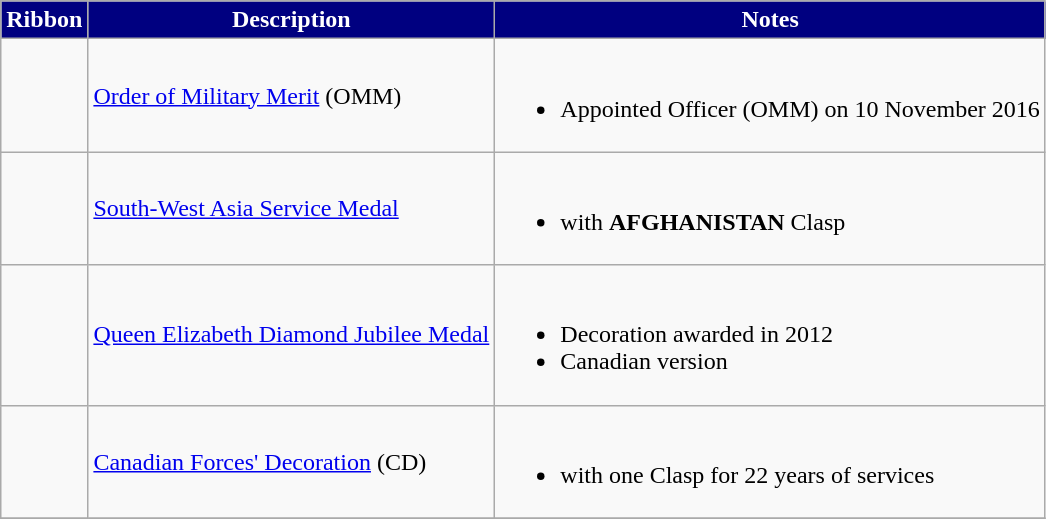<table class="wikitable">
<tr style="background:Navy;color:White" align="center">
<td><strong>Ribbon</strong></td>
<td><strong>Description</strong></td>
<td><strong>Notes</strong></td>
</tr>
<tr>
<td></td>
<td><a href='#'>Order of Military Merit</a> (OMM)</td>
<td><br><ul><li>Appointed Officer (OMM) on 10 November 2016</li></ul></td>
</tr>
<tr>
<td></td>
<td><a href='#'>South-West Asia Service Medal</a></td>
<td><br><ul><li>with <strong>AFGHANISTAN</strong> Clasp</li></ul></td>
</tr>
<tr>
<td></td>
<td><a href='#'>Queen Elizabeth Diamond Jubilee Medal</a></td>
<td><br><ul><li>Decoration awarded in 2012</li><li>Canadian version</li></ul></td>
</tr>
<tr>
<td></td>
<td><a href='#'>Canadian Forces' Decoration</a> (CD)</td>
<td><br><ul><li>with one Clasp for 22 years of services</li></ul></td>
</tr>
<tr>
</tr>
</table>
